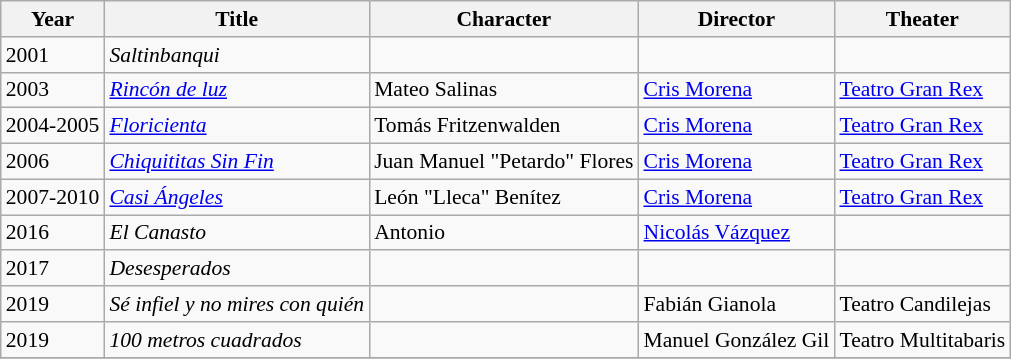<table class="wikitable" style="font-size: 90%;">
<tr>
<th>Year</th>
<th>Title</th>
<th>Character</th>
<th>Director</th>
<th>Theater</th>
</tr>
<tr>
<td>2001</td>
<td><em>Saltinbanqui</em></td>
<td></td>
<td></td>
<td></td>
</tr>
<tr>
<td>2003</td>
<td><em><a href='#'>Rincón de luz</a></em></td>
<td>Mateo Salinas</td>
<td><a href='#'>Cris Morena</a></td>
<td><a href='#'>Teatro Gran Rex</a></td>
</tr>
<tr>
<td>2004-2005</td>
<td><em><a href='#'>Floricienta</a></em></td>
<td>Tomás Fritzenwalden</td>
<td><a href='#'>Cris Morena</a></td>
<td><a href='#'>Teatro Gran Rex</a></td>
</tr>
<tr>
<td>2006</td>
<td><em><a href='#'>Chiquititas Sin Fin</a></em></td>
<td>Juan Manuel "Petardo" Flores</td>
<td><a href='#'>Cris Morena</a></td>
<td><a href='#'>Teatro Gran Rex</a></td>
</tr>
<tr>
<td>2007-2010</td>
<td><em><a href='#'>Casi Ángeles</a></em></td>
<td>León "Lleca" Benítez</td>
<td><a href='#'>Cris Morena</a></td>
<td><a href='#'>Teatro Gran Rex</a></td>
</tr>
<tr>
<td>2016</td>
<td><em>El Canasto</em></td>
<td>Antonio</td>
<td><a href='#'>Nicolás Vázquez</a></td>
<td></td>
</tr>
<tr>
<td>2017</td>
<td><em>Desesperados</em></td>
<td></td>
<td></td>
<td></td>
</tr>
<tr>
<td>2019</td>
<td><em>Sé infiel y no mires con quién</em></td>
<td></td>
<td>Fabián Gianola</td>
<td>Teatro Candilejas</td>
</tr>
<tr>
<td>2019</td>
<td><em>100 metros cuadrados</em></td>
<td></td>
<td>Manuel González Gil</td>
<td>Teatro Multitabaris</td>
</tr>
<tr>
</tr>
</table>
